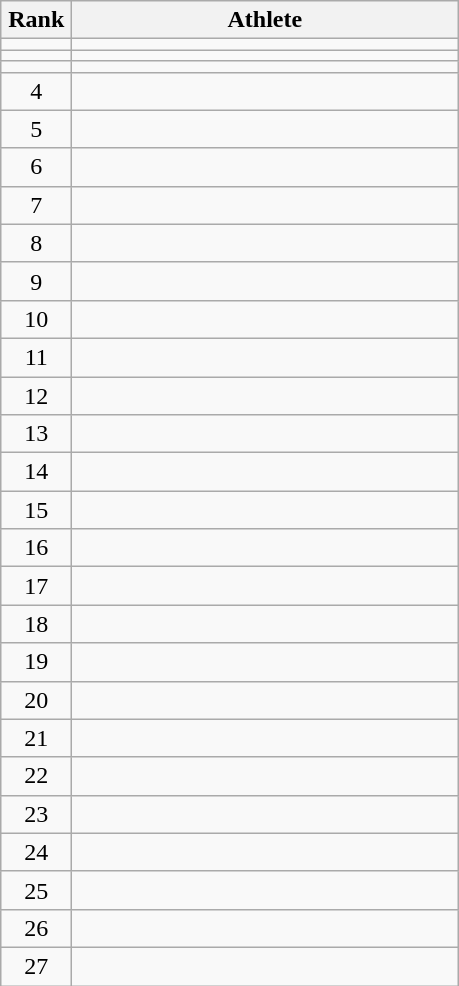<table class="wikitable" style="text-align: center;">
<tr>
<th width=40>Rank</th>
<th width=250>Athlete</th>
</tr>
<tr>
<td></td>
<td align=left></td>
</tr>
<tr>
<td></td>
<td align=left></td>
</tr>
<tr>
<td></td>
<td align=left></td>
</tr>
<tr>
<td>4</td>
<td align=left></td>
</tr>
<tr>
<td>5</td>
<td align=left></td>
</tr>
<tr>
<td>6</td>
<td align=left></td>
</tr>
<tr>
<td>7</td>
<td align=left></td>
</tr>
<tr>
<td>8</td>
<td align=left></td>
</tr>
<tr>
<td>9</td>
<td align=left></td>
</tr>
<tr>
<td>10</td>
<td align=left></td>
</tr>
<tr>
<td>11</td>
<td align=left></td>
</tr>
<tr>
<td>12</td>
<td align=left></td>
</tr>
<tr>
<td>13</td>
<td align=left></td>
</tr>
<tr>
<td>14</td>
<td align=left></td>
</tr>
<tr>
<td>15</td>
<td align=left></td>
</tr>
<tr>
<td>16</td>
<td align=left></td>
</tr>
<tr>
<td>17</td>
<td align=left></td>
</tr>
<tr>
<td>18</td>
<td align=left></td>
</tr>
<tr>
<td>19</td>
<td align=left></td>
</tr>
<tr>
<td>20</td>
<td align=left></td>
</tr>
<tr>
<td>21</td>
<td align=left></td>
</tr>
<tr>
<td>22</td>
<td align=left></td>
</tr>
<tr>
<td>23</td>
<td align=left></td>
</tr>
<tr>
<td>24</td>
<td align=left></td>
</tr>
<tr>
<td>25</td>
<td align=left></td>
</tr>
<tr>
<td>26</td>
<td align=left></td>
</tr>
<tr>
<td>27</td>
<td align=left></td>
</tr>
</table>
